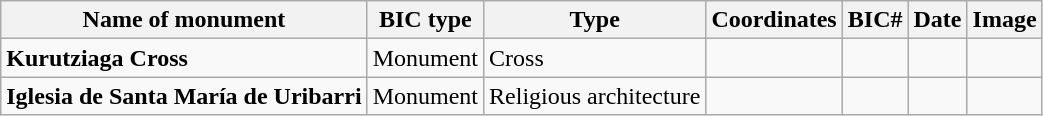<table class="wikitable">
<tr>
<th>Name of monument</th>
<th>BIC type</th>
<th>Type</th>
<th>Coordinates</th>
<th>BIC#</th>
<th>Date</th>
<th>Image</th>
</tr>
<tr>
<td><strong>Kurutziaga Cross</strong></td>
<td>Monument</td>
<td>Cross</td>
<td></td>
<td></td>
<td></td>
<td></td>
</tr>
<tr>
<td><strong>Iglesia de Santa María de Uribarri</strong></td>
<td>Monument</td>
<td>Religious architecture</td>
<td></td>
<td></td>
<td></td>
<td></td>
</tr>
</table>
